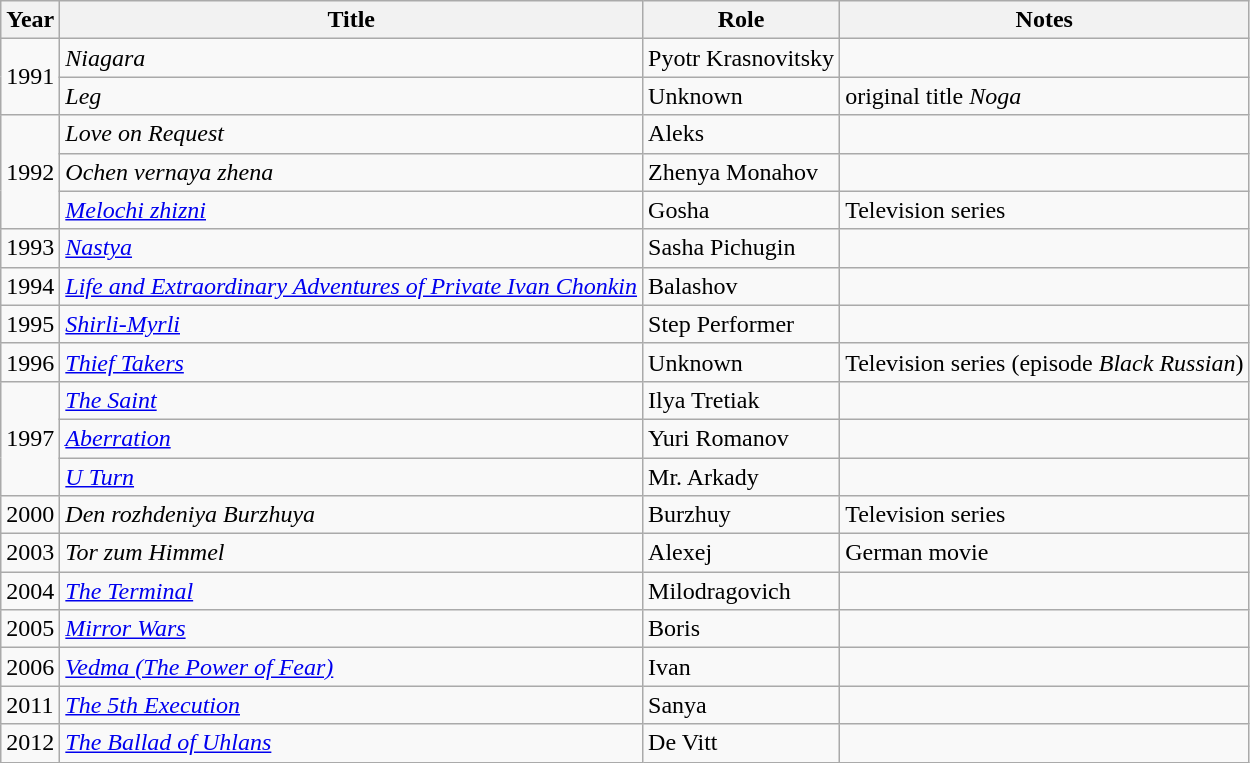<table class="wikitable sortable">
<tr>
<th>Year</th>
<th>Title</th>
<th>Role</th>
<th class="unsortable">Notes</th>
</tr>
<tr>
<td rowspan="2">1991</td>
<td><em>Niagara</em></td>
<td>Pyotr Krasnovitsky</td>
<td></td>
</tr>
<tr>
<td><em>Leg</em></td>
<td>Unknown</td>
<td>original title <em>Noga</em></td>
</tr>
<tr>
<td rowspan="3">1992</td>
<td><em>Love on Request</em></td>
<td>Aleks</td>
<td></td>
</tr>
<tr>
<td><em>Ochen vernaya zhena</em></td>
<td>Zhenya Monahov</td>
<td></td>
</tr>
<tr>
<td><em><a href='#'>Melochi zhizni</a></em></td>
<td>Gosha</td>
<td>Television series</td>
</tr>
<tr>
<td>1993</td>
<td><em><a href='#'>Nastya</a></em></td>
<td>Sasha Pichugin</td>
<td></td>
</tr>
<tr>
<td>1994</td>
<td><em><a href='#'>Life and Extraordinary Adventures of Private Ivan Chonkin</a></em></td>
<td>Balashov</td>
<td></td>
</tr>
<tr>
<td>1995</td>
<td><em><a href='#'>Shirli-Myrli</a></em></td>
<td>Step Performer</td>
<td></td>
</tr>
<tr>
<td>1996</td>
<td><em><a href='#'>Thief Takers</a></em></td>
<td>Unknown</td>
<td>Television series (episode <em>Black Russian</em>)</td>
</tr>
<tr>
<td rowspan="3">1997</td>
<td><em><a href='#'>The Saint</a></em></td>
<td>Ilya Tretiak</td>
<td></td>
</tr>
<tr>
<td><em><a href='#'>Aberration</a></em></td>
<td>Yuri Romanov</td>
<td></td>
</tr>
<tr>
<td><em><a href='#'>U Turn</a></em></td>
<td>Mr. Arkady</td>
<td></td>
</tr>
<tr>
<td>2000</td>
<td><em>Den rozhdeniya Burzhuya</em></td>
<td>Burzhuy</td>
<td>Television series</td>
</tr>
<tr>
<td>2003</td>
<td><em>Tor zum Himmel</em></td>
<td>Alexej</td>
<td>German movie</td>
</tr>
<tr>
<td>2004</td>
<td><em><a href='#'>The Terminal</a></em></td>
<td>Milodragovich</td>
<td></td>
</tr>
<tr>
<td>2005</td>
<td><em><a href='#'>Mirror Wars</a></em></td>
<td>Boris</td>
<td></td>
</tr>
<tr>
<td>2006</td>
<td><em><a href='#'>Vedma (The Power of Fear)</a></em></td>
<td>Ivan</td>
<td></td>
</tr>
<tr>
<td>2011</td>
<td><em><a href='#'>The 5th Execution</a></em></td>
<td>Sanya</td>
<td></td>
</tr>
<tr>
<td>2012</td>
<td><em><a href='#'>The Ballad of Uhlans</a></em></td>
<td>De Vitt</td>
<td></td>
</tr>
</table>
